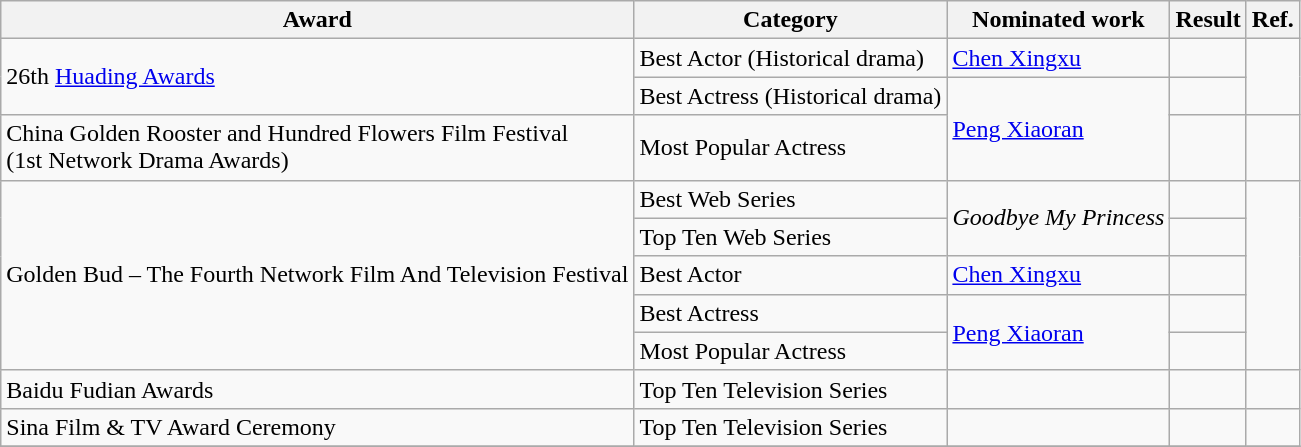<table class="wikitable">
<tr>
<th>Award</th>
<th>Category</th>
<th>Nominated work</th>
<th>Result</th>
<th>Ref.</th>
</tr>
<tr>
<td rowspan="2">26th <a href='#'>Huading Awards</a></td>
<td>Best Actor (Historical drama)</td>
<td><a href='#'>Chen Xingxu</a></td>
<td></td>
<td rowspan="2"></td>
</tr>
<tr>
<td>Best Actress (Historical drama)</td>
<td rowspan="2"><a href='#'>Peng Xiaoran</a></td>
<td></td>
</tr>
<tr>
<td>China Golden Rooster and Hundred Flowers Film Festival<br>(1st Network Drama Awards)</td>
<td>Most Popular Actress</td>
<td></td>
<td></td>
</tr>
<tr>
<td rowspan="5">Golden Bud – The Fourth Network Film And Television Festival</td>
<td>Best Web Series</td>
<td rowspan="2"><em>Goodbye My Princess</em></td>
<td></td>
<td rowspan="5"></td>
</tr>
<tr>
<td>Top Ten Web Series</td>
<td></td>
</tr>
<tr>
<td>Best Actor</td>
<td><a href='#'>Chen Xingxu</a></td>
<td></td>
</tr>
<tr>
<td>Best Actress</td>
<td rowspan="2"><a href='#'>Peng Xiaoran</a></td>
<td></td>
</tr>
<tr>
<td>Most Popular Actress</td>
<td></td>
</tr>
<tr>
<td>Baidu Fudian Awards</td>
<td>Top Ten Television Series</td>
<td></td>
<td></td>
<td></td>
</tr>
<tr>
<td>Sina Film & TV Award Ceremony</td>
<td>Top Ten Television Series</td>
<td></td>
<td></td>
<td></td>
</tr>
<tr>
</tr>
</table>
